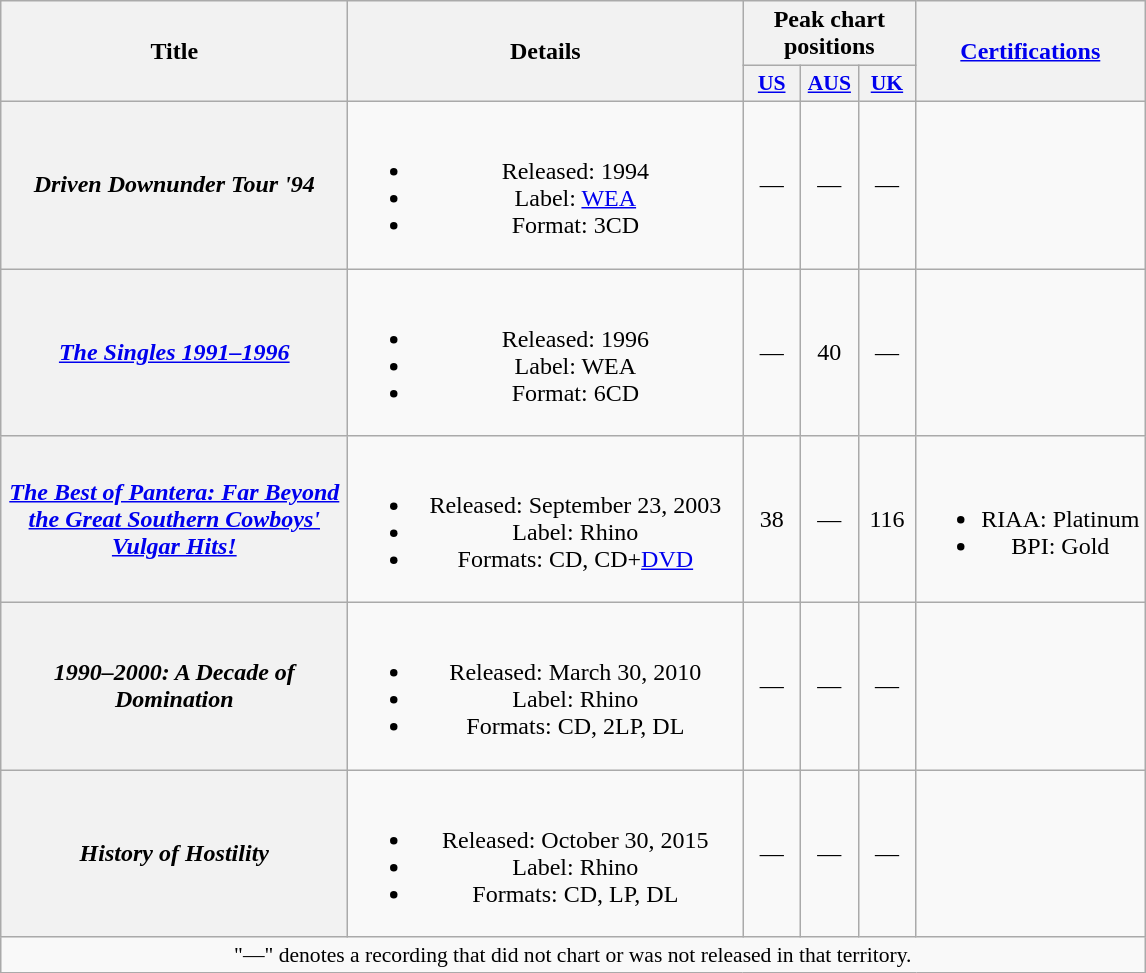<table class="wikitable plainrowheaders" style="text-align:center;">
<tr>
<th scope="col" rowspan="2" style="width:14em;">Title</th>
<th scope="col" rowspan="2" style="width:16em;">Details</th>
<th scope="col" colspan="3">Peak chart positions</th>
<th scope="col" rowspan="2"><a href='#'>Certifications</a></th>
</tr>
<tr>
<th scope="col" style="width:2.2em;font-size:90%;"><a href='#'>US</a><br></th>
<th scope="col" style="width:2.2em;font-size:90%;"><a href='#'>AUS</a><br></th>
<th scope="col" style="width:2.2em;font-size:90%;"><a href='#'>UK</a><br></th>
</tr>
<tr>
<th scope="row"><em>Driven Downunder Tour '94</em></th>
<td><br><ul><li>Released: 1994</li><li>Label: <a href='#'>WEA</a></li><li>Format: 3CD</li></ul></td>
<td>—</td>
<td>—</td>
<td>—</td>
<td></td>
</tr>
<tr>
<th scope="row"><em><a href='#'>The Singles 1991–1996</a></em></th>
<td><br><ul><li>Released: 1996</li><li>Label: WEA</li><li>Format: 6CD</li></ul></td>
<td>—</td>
<td>40</td>
<td>—</td>
<td></td>
</tr>
<tr>
<th scope="row"><em><a href='#'>The Best of Pantera: Far Beyond the Great Southern Cowboys' Vulgar Hits!</a></em></th>
<td><br><ul><li>Released: September 23, 2003</li><li>Label: Rhino</li><li>Formats: CD, CD+<a href='#'>DVD</a></li></ul></td>
<td>38</td>
<td>—</td>
<td>116</td>
<td><br><ul><li>RIAA: Platinum</li><li>BPI: Gold</li></ul></td>
</tr>
<tr>
<th scope="row"><em>1990–2000: A Decade of Domination</em></th>
<td><br><ul><li>Released: March 30, 2010</li><li>Label: Rhino</li><li>Formats: CD, 2LP, DL</li></ul></td>
<td>—</td>
<td>—</td>
<td>—</td>
<td></td>
</tr>
<tr>
<th scope="row"><em>History of Hostility</em></th>
<td><br><ul><li>Released: October 30, 2015</li><li>Label: Rhino</li><li>Formats: CD, LP, DL</li></ul></td>
<td>—</td>
<td>—</td>
<td>—</td>
<td></td>
</tr>
<tr>
<td colspan="6" style="font-size:90%">"—" denotes a recording that did not chart or was not released in that territory.</td>
</tr>
</table>
